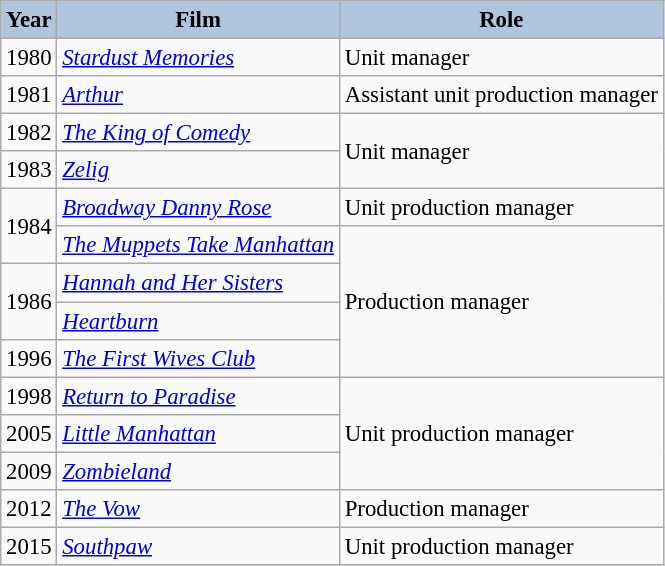<table class="wikitable" style="font-size:95%;">
<tr>
<th style="background:#B0C4DE;">Year</th>
<th style="background:#B0C4DE;">Film</th>
<th style="background:#B0C4DE;">Role</th>
</tr>
<tr>
<td>1980</td>
<td><em><a href='#'>Stardust Memories</a></em></td>
<td>Unit manager</td>
</tr>
<tr>
<td>1981</td>
<td><em><a href='#'>Arthur</a></em></td>
<td>Assistant unit production manager</td>
</tr>
<tr>
<td>1982</td>
<td><em><a href='#'>The King of Comedy</a></em></td>
<td rowspan=2>Unit manager</td>
</tr>
<tr>
<td>1983</td>
<td><em><a href='#'>Zelig</a></em></td>
</tr>
<tr>
<td rowspan=2>1984</td>
<td><em><a href='#'>Broadway Danny Rose</a></em></td>
<td>Unit production manager</td>
</tr>
<tr>
<td><em><a href='#'>The Muppets Take Manhattan</a></em></td>
<td rowspan=4>Production manager</td>
</tr>
<tr>
<td rowspan=2>1986</td>
<td><em><a href='#'>Hannah and Her Sisters</a></em></td>
</tr>
<tr>
<td><em><a href='#'>Heartburn</a></em></td>
</tr>
<tr>
<td>1996</td>
<td><em><a href='#'>The First Wives Club</a></em></td>
</tr>
<tr>
<td>1998</td>
<td><em><a href='#'>Return to Paradise</a></em></td>
<td rowspan=3>Unit production manager</td>
</tr>
<tr>
<td>2005</td>
<td><em><a href='#'>Little Manhattan</a></em></td>
</tr>
<tr>
<td>2009</td>
<td><em><a href='#'>Zombieland</a></em></td>
</tr>
<tr>
<td>2012</td>
<td><em><a href='#'>The Vow</a></em></td>
<td>Production manager</td>
</tr>
<tr>
<td>2015</td>
<td><em><a href='#'>Southpaw</a></em></td>
<td>Unit production manager</td>
</tr>
</table>
